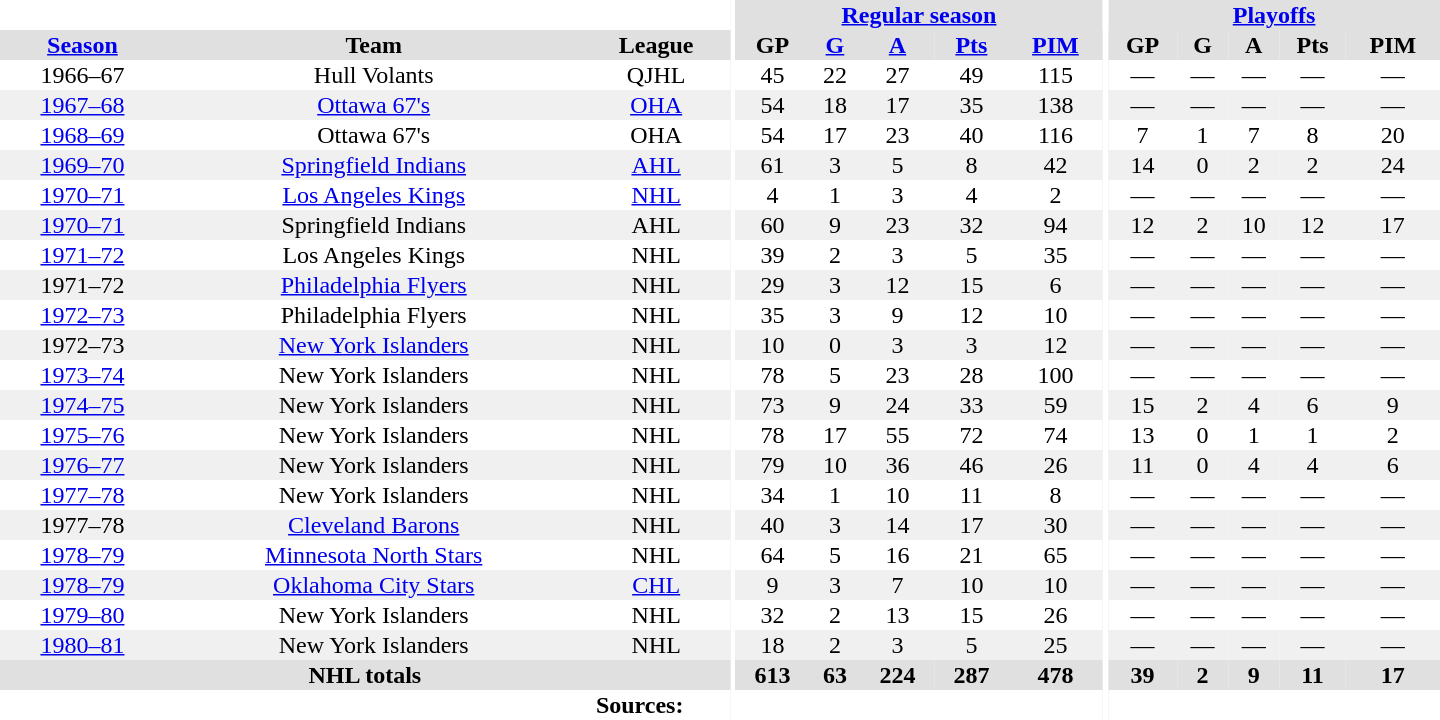<table border="0" cellpadding="1" cellspacing="0" style="text-align:center; width:60em">
<tr bgcolor="#e0e0e0">
<th colspan="3" bgcolor="#ffffff"></th>
<th rowspan="100" bgcolor="#ffffff"></th>
<th colspan="5"><a href='#'>Regular season</a></th>
<th rowspan="100" bgcolor="#ffffff"></th>
<th colspan="5"><a href='#'>Playoffs</a></th>
</tr>
<tr bgcolor="#e0e0e0">
<th><a href='#'>Season</a></th>
<th>Team</th>
<th>League</th>
<th>GP</th>
<th><a href='#'>G</a></th>
<th><a href='#'>A</a></th>
<th><a href='#'>Pts</a></th>
<th><a href='#'>PIM</a></th>
<th>GP</th>
<th>G</th>
<th>A</th>
<th>Pts</th>
<th>PIM</th>
</tr>
<tr>
<td>1966–67</td>
<td>Hull Volants</td>
<td>QJHL</td>
<td>45</td>
<td>22</td>
<td>27</td>
<td>49</td>
<td>115</td>
<td>—</td>
<td>—</td>
<td>—</td>
<td>—</td>
<td>—</td>
</tr>
<tr bgcolor="#f0f0f0">
<td><a href='#'>1967–68</a></td>
<td><a href='#'>Ottawa 67's</a></td>
<td><a href='#'>OHA</a></td>
<td>54</td>
<td>18</td>
<td>17</td>
<td>35</td>
<td>138</td>
<td>—</td>
<td>—</td>
<td>—</td>
<td>—</td>
<td>—</td>
</tr>
<tr>
<td><a href='#'>1968–69</a></td>
<td>Ottawa 67's</td>
<td>OHA</td>
<td>54</td>
<td>17</td>
<td>23</td>
<td>40</td>
<td>116</td>
<td>7</td>
<td>1</td>
<td>7</td>
<td>8</td>
<td>20</td>
</tr>
<tr bgcolor="#f0f0f0">
<td><a href='#'>1969–70</a></td>
<td><a href='#'>Springfield Indians</a></td>
<td><a href='#'>AHL</a></td>
<td>61</td>
<td>3</td>
<td>5</td>
<td>8</td>
<td>42</td>
<td>14</td>
<td>0</td>
<td>2</td>
<td>2</td>
<td>24</td>
</tr>
<tr>
<td><a href='#'>1970–71</a></td>
<td><a href='#'>Los Angeles Kings</a></td>
<td><a href='#'>NHL</a></td>
<td>4</td>
<td>1</td>
<td>3</td>
<td>4</td>
<td>2</td>
<td>—</td>
<td>—</td>
<td>—</td>
<td>—</td>
<td>—</td>
</tr>
<tr bgcolor="#f0f0f0">
<td><a href='#'>1970–71</a></td>
<td>Springfield Indians</td>
<td>AHL</td>
<td>60</td>
<td>9</td>
<td>23</td>
<td>32</td>
<td>94</td>
<td>12</td>
<td>2</td>
<td>10</td>
<td>12</td>
<td>17</td>
</tr>
<tr>
<td><a href='#'>1971–72</a></td>
<td>Los Angeles Kings</td>
<td>NHL</td>
<td>39</td>
<td>2</td>
<td>3</td>
<td>5</td>
<td>35</td>
<td>—</td>
<td>—</td>
<td>—</td>
<td>—</td>
<td>—</td>
</tr>
<tr bgcolor="#f0f0f0">
<td>1971–72</td>
<td><a href='#'>Philadelphia Flyers</a></td>
<td>NHL</td>
<td>29</td>
<td>3</td>
<td>12</td>
<td>15</td>
<td>6</td>
<td>—</td>
<td>—</td>
<td>—</td>
<td>—</td>
<td>—</td>
</tr>
<tr>
<td><a href='#'>1972–73</a></td>
<td>Philadelphia Flyers</td>
<td>NHL</td>
<td>35</td>
<td>3</td>
<td>9</td>
<td>12</td>
<td>10</td>
<td>—</td>
<td>—</td>
<td>—</td>
<td>—</td>
<td>—</td>
</tr>
<tr bgcolor="#f0f0f0">
<td>1972–73</td>
<td><a href='#'>New York Islanders</a></td>
<td>NHL</td>
<td>10</td>
<td>0</td>
<td>3</td>
<td>3</td>
<td>12</td>
<td>—</td>
<td>—</td>
<td>—</td>
<td>—</td>
<td>—</td>
</tr>
<tr>
<td><a href='#'>1973–74</a></td>
<td>New York Islanders</td>
<td>NHL</td>
<td>78</td>
<td>5</td>
<td>23</td>
<td>28</td>
<td>100</td>
<td>—</td>
<td>—</td>
<td>—</td>
<td>—</td>
<td>—</td>
</tr>
<tr bgcolor="#f0f0f0">
<td><a href='#'>1974–75</a></td>
<td>New York Islanders</td>
<td>NHL</td>
<td>73</td>
<td>9</td>
<td>24</td>
<td>33</td>
<td>59</td>
<td>15</td>
<td>2</td>
<td>4</td>
<td>6</td>
<td>9</td>
</tr>
<tr>
<td><a href='#'>1975–76</a></td>
<td>New York Islanders</td>
<td>NHL</td>
<td>78</td>
<td>17</td>
<td>55</td>
<td>72</td>
<td>74</td>
<td>13</td>
<td>0</td>
<td>1</td>
<td>1</td>
<td>2</td>
</tr>
<tr bgcolor="#f0f0f0">
<td><a href='#'>1976–77</a></td>
<td>New York Islanders</td>
<td>NHL</td>
<td>79</td>
<td>10</td>
<td>36</td>
<td>46</td>
<td>26</td>
<td>11</td>
<td>0</td>
<td>4</td>
<td>4</td>
<td>6</td>
</tr>
<tr>
<td><a href='#'>1977–78</a></td>
<td>New York Islanders</td>
<td>NHL</td>
<td>34</td>
<td>1</td>
<td>10</td>
<td>11</td>
<td>8</td>
<td>—</td>
<td>—</td>
<td>—</td>
<td>—</td>
<td>—</td>
</tr>
<tr bgcolor="#f0f0f0">
<td>1977–78</td>
<td><a href='#'>Cleveland Barons</a></td>
<td>NHL</td>
<td>40</td>
<td>3</td>
<td>14</td>
<td>17</td>
<td>30</td>
<td>—</td>
<td>—</td>
<td>—</td>
<td>—</td>
<td>—</td>
</tr>
<tr>
<td><a href='#'>1978–79</a></td>
<td><a href='#'>Minnesota North Stars</a></td>
<td>NHL</td>
<td>64</td>
<td>5</td>
<td>16</td>
<td>21</td>
<td>65</td>
<td>—</td>
<td>—</td>
<td>—</td>
<td>—</td>
<td>—</td>
</tr>
<tr bgcolor="#f0f0f0">
<td><a href='#'>1978–79</a></td>
<td><a href='#'>Oklahoma City Stars</a></td>
<td><a href='#'>CHL</a></td>
<td>9</td>
<td>3</td>
<td>7</td>
<td>10</td>
<td>10</td>
<td>—</td>
<td>—</td>
<td>—</td>
<td>—</td>
<td>—</td>
</tr>
<tr>
<td><a href='#'>1979–80</a></td>
<td>New York Islanders</td>
<td>NHL</td>
<td>32</td>
<td>2</td>
<td>13</td>
<td>15</td>
<td>26</td>
<td>—</td>
<td>—</td>
<td>—</td>
<td>—</td>
<td>—</td>
</tr>
<tr bgcolor="#f0f0f0">
<td><a href='#'>1980–81</a></td>
<td>New York Islanders</td>
<td>NHL</td>
<td>18</td>
<td>2</td>
<td>3</td>
<td>5</td>
<td>25</td>
<td>—</td>
<td>—</td>
<td>—</td>
<td>—</td>
<td>—</td>
</tr>
<tr bgcolor="#e0e0e0">
<th colspan="3">NHL totals</th>
<th>613</th>
<th>63</th>
<th>224</th>
<th>287</th>
<th>478</th>
<th>39</th>
<th>2</th>
<th>9</th>
<th>11</th>
<th>17</th>
</tr>
<tr>
<td colspan="13" style="text-align: center;"><strong>Sources:</strong></td>
</tr>
</table>
